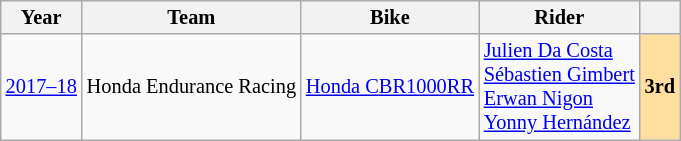<table class="wikitable" style="text-align:center; font-size:85%">
<tr>
<th valign="middle">Year</th>
<th valign="middle">Team</th>
<th valign="middle">Bike</th>
<th valign="middle">Rider</th>
<th valign="middle"></th>
</tr>
<tr>
<td><a href='#'>2017–18</a></td>
<td> Honda Endurance Racing</td>
<td><a href='#'>Honda CBR1000RR</a></td>
<td align=left> <a href='#'>Julien Da Costa</a> <br> <a href='#'>Sébastien Gimbert</a><br> <a href='#'>Erwan Nigon</a><br> <a href='#'>Yonny Hernández</a></td>
<th style="background:#ffdf9f;"><strong>3rd</strong></th>
</tr>
</table>
